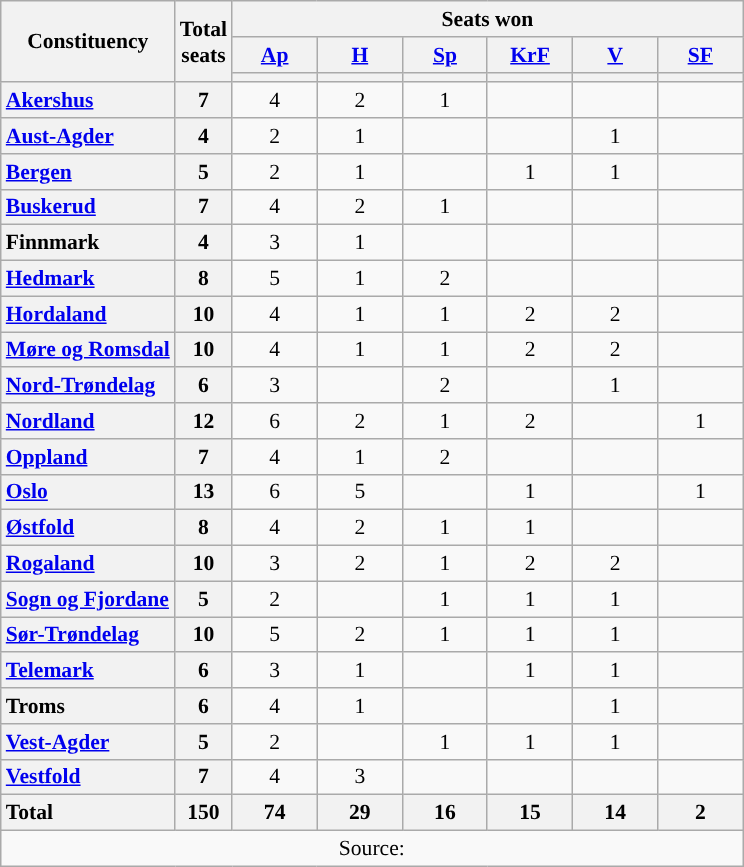<table class="wikitable" style="text-align:center; font-size: 0.9em;">
<tr>
<th rowspan="3">Constituency</th>
<th rowspan="3">Total<br>seats</th>
<th colspan="6">Seats won</th>
</tr>
<tr>
<th class="unsortable" style="width:50px;"><a href='#'>Ap</a></th>
<th class="unsortable" style="width:50px;"><a href='#'>H</a></th>
<th class="unsortable" style="width:50px;"><a href='#'>Sp</a></th>
<th class="unsortable" style="width:50px;"><a href='#'>KrF</a></th>
<th class="unsortable" style="width:50px;"><a href='#'>V</a></th>
<th class="unsortable" style="width:50px;"><a href='#'>SF</a></th>
</tr>
<tr>
<th style="background:"></th>
<th style="background:"></th>
<th style="background:"></th>
<th style="background:"></th>
<th style="background:"></th>
<th style="background:"></th>
</tr>
<tr>
<th style="text-align: left;"><a href='#'>Akershus</a></th>
<th>7</th>
<td>4</td>
<td>2</td>
<td>1</td>
<td></td>
<td></td>
<td></td>
</tr>
<tr>
<th style="text-align: left;"><a href='#'>Aust-Agder</a></th>
<th>4</th>
<td>2</td>
<td>1</td>
<td></td>
<td></td>
<td>1</td>
<td></td>
</tr>
<tr>
<th style="text-align: left;"><a href='#'>Bergen</a></th>
<th>5</th>
<td>2</td>
<td>1</td>
<td></td>
<td>1</td>
<td>1</td>
<td></td>
</tr>
<tr>
<th style="text-align: left;"><a href='#'>Buskerud</a></th>
<th>7</th>
<td>4</td>
<td>2</td>
<td>1</td>
<td></td>
<td></td>
<td></td>
</tr>
<tr>
<th style="text-align: left;">Finnmark</th>
<th>4</th>
<td>3</td>
<td>1</td>
<td></td>
<td></td>
<td></td>
<td></td>
</tr>
<tr>
<th style="text-align: left;"><a href='#'>Hedmark</a></th>
<th>8</th>
<td>5</td>
<td>1</td>
<td>2</td>
<td></td>
<td></td>
<td></td>
</tr>
<tr>
<th style="text-align: left;"><a href='#'>Hordaland</a></th>
<th>10</th>
<td>4</td>
<td>1</td>
<td>1</td>
<td>2</td>
<td>2</td>
<td></td>
</tr>
<tr>
<th style="text-align: left;"><a href='#'>Møre og Romsdal</a></th>
<th>10</th>
<td>4</td>
<td>1</td>
<td>1</td>
<td>2</td>
<td>2</td>
<td></td>
</tr>
<tr>
<th style="text-align: left;"><a href='#'>Nord-Trøndelag</a></th>
<th>6</th>
<td>3</td>
<td></td>
<td>2</td>
<td></td>
<td>1</td>
<td></td>
</tr>
<tr>
<th style="text-align: left;"><a href='#'>Nordland</a></th>
<th>12</th>
<td>6</td>
<td>2</td>
<td>1</td>
<td>2</td>
<td></td>
<td>1</td>
</tr>
<tr>
<th style="text-align: left;"><a href='#'>Oppland</a></th>
<th>7</th>
<td>4</td>
<td>1</td>
<td>2</td>
<td></td>
<td></td>
<td></td>
</tr>
<tr>
<th style="text-align: left;"><a href='#'>Oslo</a></th>
<th>13</th>
<td>6</td>
<td>5</td>
<td></td>
<td>1</td>
<td></td>
<td>1</td>
</tr>
<tr>
<th style="text-align: left;"><a href='#'>Østfold</a></th>
<th>8</th>
<td>4</td>
<td>2</td>
<td>1</td>
<td>1</td>
<td></td>
<td></td>
</tr>
<tr>
<th style="text-align: left;"><a href='#'>Rogaland</a></th>
<th>10</th>
<td>3</td>
<td>2</td>
<td>1</td>
<td>2</td>
<td>2</td>
<td></td>
</tr>
<tr>
<th style="text-align: left;"><a href='#'>Sogn og Fjordane</a></th>
<th>5</th>
<td>2</td>
<td></td>
<td>1</td>
<td>1</td>
<td>1</td>
<td></td>
</tr>
<tr>
<th style="text-align: left;"><a href='#'>Sør-Trøndelag</a></th>
<th>10</th>
<td>5</td>
<td>2</td>
<td>1</td>
<td>1</td>
<td>1</td>
<td></td>
</tr>
<tr>
<th style="text-align: left;"><a href='#'>Telemark</a></th>
<th>6</th>
<td>3</td>
<td>1</td>
<td></td>
<td>1</td>
<td>1</td>
<td></td>
</tr>
<tr>
<th style="text-align: left;">Troms</th>
<th>6</th>
<td>4</td>
<td>1</td>
<td></td>
<td></td>
<td>1</td>
<td></td>
</tr>
<tr>
<th style="text-align: left;"><a href='#'>Vest-Agder</a></th>
<th>5</th>
<td>2</td>
<td></td>
<td>1</td>
<td>1</td>
<td>1</td>
<td></td>
</tr>
<tr>
<th style="text-align: left;"><a href='#'>Vestfold</a></th>
<th>7</th>
<td>4</td>
<td>3</td>
<td></td>
<td></td>
<td></td>
<td></td>
</tr>
<tr>
<th style="text-align: left;">Total</th>
<th>150</th>
<th>74</th>
<th>29</th>
<th>16</th>
<th>15</th>
<th>14</th>
<th>2</th>
</tr>
<tr>
<td colspan="8">Source: </td>
</tr>
</table>
